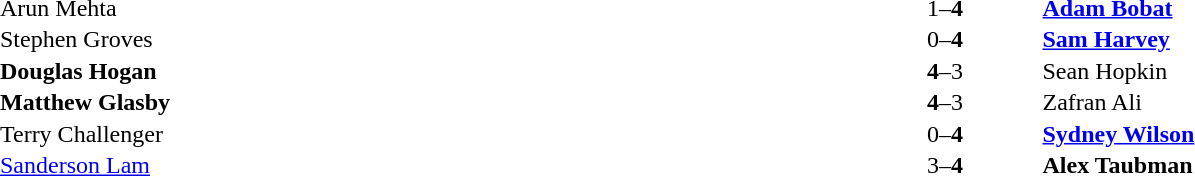<table width="100%" cellspacing="1">
<tr>
<th width=45%></th>
<th width=10%></th>
<th width=45%></th>
</tr>
<tr>
<td> Arun Mehta</td>
<td align="center">1–<strong>4</strong></td>
<td> <strong><a href='#'>Adam Bobat</a></strong></td>
</tr>
<tr>
<td> Stephen Groves</td>
<td align="center">0–<strong>4</strong></td>
<td> <strong><a href='#'>Sam Harvey</a></strong></td>
</tr>
<tr>
<td> <strong>Douglas Hogan</strong></td>
<td align="center"><strong>4</strong>–3</td>
<td> Sean Hopkin</td>
</tr>
<tr>
<td> <strong>Matthew Glasby</strong></td>
<td align="center"><strong>4</strong>–3</td>
<td> Zafran Ali</td>
</tr>
<tr>
<td> Terry Challenger</td>
<td align="center">0–<strong>4</strong></td>
<td> <strong><a href='#'>Sydney Wilson</a></strong></td>
</tr>
<tr>
<td> <a href='#'>Sanderson Lam</a></td>
<td align="center">3–<strong>4</strong></td>
<td> <strong>Alex Taubman</strong></td>
</tr>
</table>
